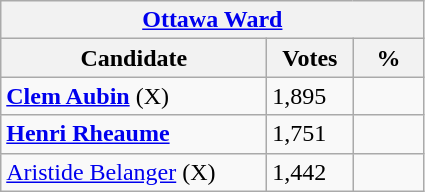<table class="wikitable">
<tr>
<th colspan="3"><a href='#'>Ottawa Ward</a></th>
</tr>
<tr>
<th style="width: 170px">Candidate</th>
<th style="width: 50px">Votes</th>
<th style="width: 40px">%</th>
</tr>
<tr>
<td><strong><a href='#'>Clem Aubin</a></strong> (X)</td>
<td>1,895</td>
<td></td>
</tr>
<tr>
<td><strong><a href='#'>Henri Rheaume</a></strong></td>
<td>1,751</td>
<td></td>
</tr>
<tr>
<td><a href='#'>Aristide Belanger</a> (X)</td>
<td>1,442</td>
<td></td>
</tr>
</table>
